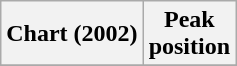<table class="wikitable plainrowheaders" style="text-align:center">
<tr>
<th>Chart (2002)</th>
<th>Peak<br>position</th>
</tr>
<tr>
</tr>
</table>
